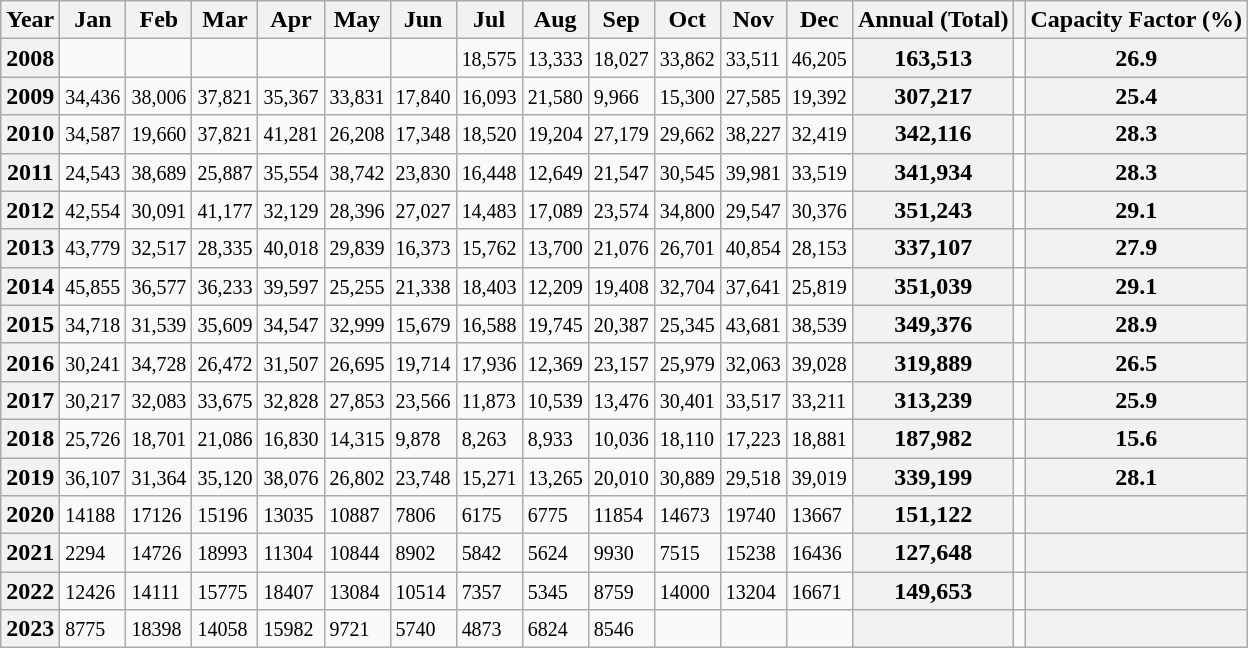<table class="wikitable">
<tr>
<th>Year</th>
<th>Jan</th>
<th>Feb</th>
<th>Mar</th>
<th>Apr</th>
<th>May</th>
<th>Jun</th>
<th>Jul</th>
<th>Aug</th>
<th>Sep</th>
<th>Oct</th>
<th>Nov</th>
<th>Dec</th>
<th>Annual (Total)</th>
<th></th>
<th>Capacity Factor (%)</th>
</tr>
<tr>
<th>2008</th>
<td></td>
<td></td>
<td></td>
<td></td>
<td></td>
<td></td>
<td><small>18,575</small></td>
<td><small>13,333</small></td>
<td><small>18,027</small></td>
<td><small>33,862</small></td>
<td><small>33,511</small></td>
<td><small>46,205</small></td>
<th>163,513</th>
<td></td>
<th>26.9</th>
</tr>
<tr>
<th>2009</th>
<td><small>34,436</small></td>
<td><small>38,006</small></td>
<td><small>37,821</small></td>
<td><small>35,367</small></td>
<td><small>33,831</small></td>
<td><small>17,840</small></td>
<td><small>16,093</small></td>
<td><small>21,580</small></td>
<td><small>9,966</small></td>
<td><small>15,300</small></td>
<td><small>27,585</small></td>
<td><small>19,392</small></td>
<th>307,217</th>
<td></td>
<th>25.4</th>
</tr>
<tr>
<th>2010</th>
<td><small>34,587</small></td>
<td><small>19,660</small></td>
<td><small>37,821</small></td>
<td><small>41,281</small></td>
<td><small>26,208</small></td>
<td><small>17,348</small></td>
<td><small>18,520</small></td>
<td><small>19,204</small></td>
<td><small>27,179</small></td>
<td><small>29,662</small></td>
<td><small>38,227</small></td>
<td><small>32,419</small></td>
<th>342,116</th>
<td></td>
<th>28.3</th>
</tr>
<tr>
<th>2011</th>
<td><small>24,543</small></td>
<td><small>38,689</small></td>
<td><small>25,887</small></td>
<td><small>35,554</small></td>
<td><small>38,742</small></td>
<td><small>23,830</small></td>
<td><small>16,448</small></td>
<td><small>12,649</small></td>
<td><small>21,547</small></td>
<td><small>30,545</small></td>
<td><small>39,981</small></td>
<td><small>33,519</small></td>
<th>341,934</th>
<td></td>
<th>28.3</th>
</tr>
<tr>
<th>2012</th>
<td><small>42,554</small></td>
<td><small>30,091</small></td>
<td><small>41,177</small></td>
<td><small>32,129</small></td>
<td><small>28,396</small></td>
<td><small>27,027</small></td>
<td><small>14,483</small></td>
<td><small>17,089</small></td>
<td><small>23,574</small></td>
<td><small>34,800</small></td>
<td><small>29,547</small></td>
<td><small>30,376</small></td>
<th>351,243</th>
<td></td>
<th>29.1</th>
</tr>
<tr>
<th>2013</th>
<td><small>43,779</small></td>
<td><small>32,517</small></td>
<td><small>28,335</small></td>
<td><small>40,018</small></td>
<td><small>29,839</small></td>
<td><small>16,373</small></td>
<td><small>15,762</small></td>
<td><small>13,700</small></td>
<td><small>21,076</small></td>
<td><small>26,701</small></td>
<td><small>40,854</small></td>
<td><small>28,153</small></td>
<th>337,107</th>
<td></td>
<th>27.9</th>
</tr>
<tr>
<th>2014</th>
<td><small>45,855</small></td>
<td><small>36,577</small></td>
<td><small>36,233</small></td>
<td><small>39,597</small></td>
<td><small>25,255</small></td>
<td><small>21,338</small></td>
<td><small>18,403</small></td>
<td><small>12,209</small></td>
<td><small>19,408</small></td>
<td><small>32,704</small></td>
<td><small>37,641</small></td>
<td><small>25,819</small></td>
<th>351,039</th>
<td></td>
<th>29.1</th>
</tr>
<tr>
<th>2015</th>
<td><small>34,718</small></td>
<td><small>31,539</small></td>
<td><small>35,609</small></td>
<td><small>34,547</small></td>
<td><small>32,999</small></td>
<td><small>15,679</small></td>
<td><small>16,588</small></td>
<td><small>19,745</small></td>
<td><small>20,387</small></td>
<td><small>25,345</small></td>
<td><small>43,681</small></td>
<td><small>38,539</small></td>
<th>349,376</th>
<td></td>
<th>28.9</th>
</tr>
<tr>
<th>2016</th>
<td><small>30,241</small></td>
<td><small>34,728</small></td>
<td><small>26,472</small></td>
<td><small>31,507</small></td>
<td><small>26,695</small></td>
<td><small>19,714</small></td>
<td><small>17,936</small></td>
<td><small>12,369</small></td>
<td><small>23,157</small></td>
<td><small>25,979</small></td>
<td><small>32,063</small></td>
<td><small>39,028</small></td>
<th>319,889</th>
<td></td>
<th>26.5</th>
</tr>
<tr>
<th>2017</th>
<td><small>30,217</small></td>
<td><small>32,083</small></td>
<td><small>33,675</small></td>
<td><small>32,828</small></td>
<td><small>27,853</small></td>
<td><small>23,566</small></td>
<td><small>11,873</small></td>
<td><small>10,539</small></td>
<td><small>13,476</small></td>
<td><small>30,401</small></td>
<td><small>33,517</small></td>
<td><small>33,211</small></td>
<th>313,239</th>
<td></td>
<th>25.9</th>
</tr>
<tr>
<th>2018</th>
<td><small>25,726</small></td>
<td><small>18,701</small></td>
<td><small>21,086</small></td>
<td><small>16,830</small></td>
<td><small>14,315</small></td>
<td><small>9,878</small></td>
<td><small>8,263</small></td>
<td><small>8,933</small></td>
<td><small>10,036</small></td>
<td><small>18,110</small></td>
<td><small>17,223</small></td>
<td><small>18,881</small></td>
<th>187,982</th>
<td></td>
<th>15.6</th>
</tr>
<tr>
<th>2019</th>
<td><small>36,107</small></td>
<td><small>31,364</small></td>
<td><small>35,120</small></td>
<td><small>38,076</small></td>
<td><small>26,802</small></td>
<td><small>23,748</small></td>
<td><small>15,271</small></td>
<td><small>13,265</small></td>
<td><small>20,010</small></td>
<td><small>30,889</small></td>
<td><small>29,518</small></td>
<td><small>39,019</small></td>
<th>339,199</th>
<td></td>
<th>28.1</th>
</tr>
<tr>
<th>2020</th>
<td><small>14188</small></td>
<td><small>17126</small></td>
<td><small>15196</small></td>
<td><small>13035</small></td>
<td><small>10887</small></td>
<td><small>7806</small></td>
<td><small>6175</small></td>
<td><small>6775</small></td>
<td><small>11854</small></td>
<td><small>14673</small></td>
<td><small>19740</small></td>
<td><small>13667</small></td>
<th>151,122</th>
<td></td>
<th></th>
</tr>
<tr>
<th>2021</th>
<td><small>2294</small></td>
<td><small>14726</small></td>
<td><small>18993</small></td>
<td><small>11304</small></td>
<td><small>10844</small></td>
<td><small>8902</small></td>
<td><small>5842</small></td>
<td><small>5624</small></td>
<td><small>9930</small></td>
<td><small>7515</small></td>
<td><small>15238</small></td>
<td><small>16436</small></td>
<th>127,648</th>
<td></td>
<th></th>
</tr>
<tr>
<th>2022</th>
<td><small>12426</small></td>
<td><small>14111</small></td>
<td><small>15775</small></td>
<td><small>18407</small></td>
<td><small>13084</small></td>
<td><small>10514</small></td>
<td><small>7357</small></td>
<td><small>5345</small></td>
<td><small>8759</small></td>
<td><small>14000</small></td>
<td><small>13204</small></td>
<td><small>16671</small></td>
<th>149,653</th>
<td></td>
<th></th>
</tr>
<tr>
<th>2023</th>
<td><small>8775</small></td>
<td><small>18398</small></td>
<td><small>14058</small></td>
<td><small>15982</small></td>
<td><small>9721</small></td>
<td><small>5740</small></td>
<td><small>4873</small></td>
<td><small>6824</small></td>
<td><small>8546</small></td>
<td></td>
<td></td>
<td></td>
<th></th>
<td></td>
<th></th>
</tr>
</table>
